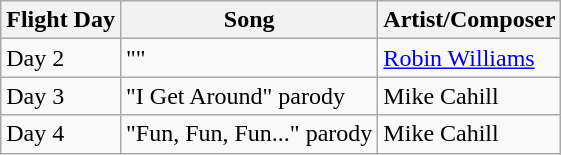<table class="wikitable">
<tr>
<th>Flight Day</th>
<th>Song</th>
<th>Artist/Composer</th>
</tr>
<tr>
<td>Day 2</td>
<td>""</td>
<td><a href='#'>Robin Williams</a></td>
</tr>
<tr>
<td>Day 3</td>
<td>"I Get Around" parody</td>
<td>Mike Cahill</td>
</tr>
<tr>
<td>Day 4</td>
<td>"Fun, Fun, Fun..." parody</td>
<td>Mike Cahill</td>
</tr>
</table>
